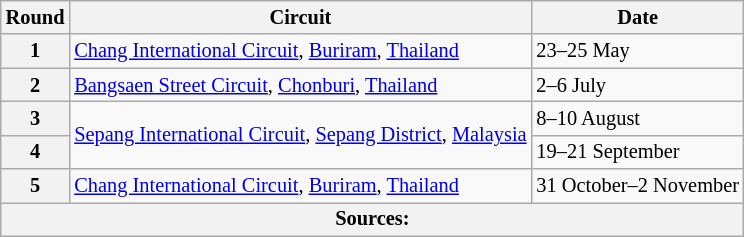<table class="wikitable" style="font-size: 85%;">
<tr>
<th>Round</th>
<th>Circuit</th>
<th>Date</th>
</tr>
<tr>
<th>1</th>
<td> <a href='#'>Chang International Circuit</a>, <a href='#'>Buriram</a>, <a href='#'>Thailand</a></td>
<td>23–25 May</td>
</tr>
<tr>
<th>2</th>
<td> <a href='#'>Bangsaen Street Circuit</a>, <a href='#'>Chonburi</a>, <a href='#'>Thailand</a></td>
<td>2–6 July</td>
</tr>
<tr>
<th>3</th>
<td rowspan="2"> <a href='#'>Sepang International Circuit</a>, <a href='#'>Sepang District</a>, <a href='#'>Malaysia</a></td>
<td>8–10 August</td>
</tr>
<tr>
<th>4</th>
<td>19–21 September</td>
</tr>
<tr>
<th>5</th>
<td> <a href='#'>Chang International Circuit</a>, <a href='#'>Buriram</a>, <a href='#'>Thailand</a></td>
<td>31 October–2 November</td>
</tr>
<tr>
<th colspan="3">Sources:</th>
</tr>
</table>
